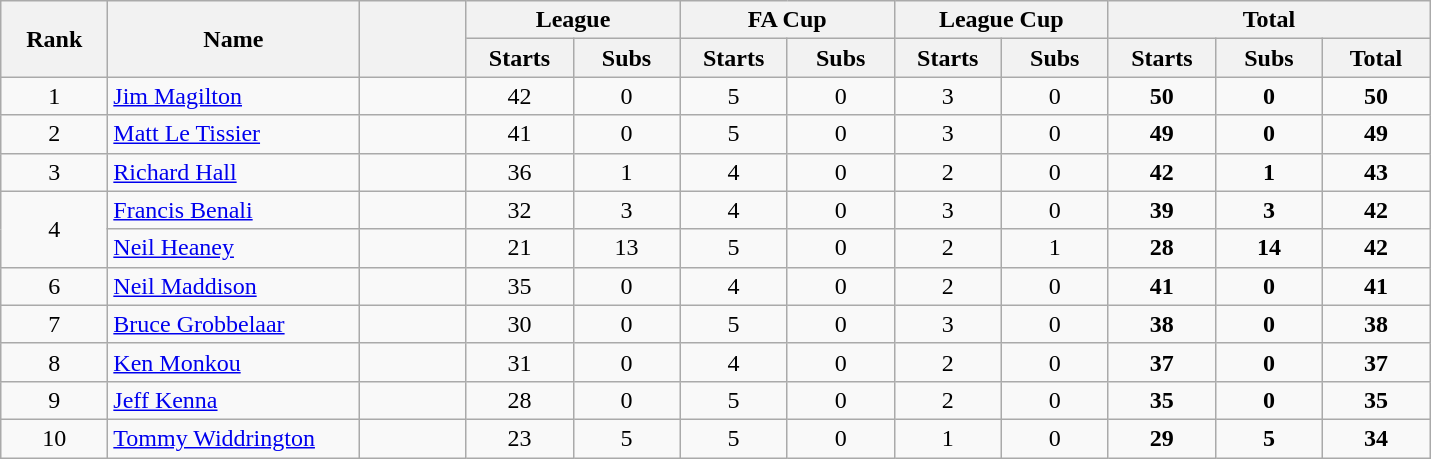<table class="wikitable plainrowheaders" style="text-align:center;">
<tr>
<th scope="col" rowspan="2" style="width:4em;">Rank</th>
<th scope="col" rowspan="2" style="width:10em;">Name</th>
<th scope="col" rowspan="2" style="width:4em;"></th>
<th scope="col" colspan="2">League</th>
<th scope="col" colspan="2">FA Cup</th>
<th scope="col" colspan="2">League Cup</th>
<th scope="col" colspan="3">Total</th>
</tr>
<tr>
<th scope="col" style="width:4em;">Starts</th>
<th scope="col" style="width:4em;">Subs</th>
<th scope="col" style="width:4em;">Starts</th>
<th scope="col" style="width:4em;">Subs</th>
<th scope="col" style="width:4em;">Starts</th>
<th scope="col" style="width:4em;">Subs</th>
<th scope="col" style="width:4em;">Starts</th>
<th scope="col" style="width:4em;">Subs</th>
<th scope="col" style="width:4em;">Total</th>
</tr>
<tr>
<td>1</td>
<td align="left"><a href='#'>Jim Magilton</a></td>
<td></td>
<td>42</td>
<td>0</td>
<td>5</td>
<td>0</td>
<td>3</td>
<td>0</td>
<td><strong>50</strong></td>
<td><strong>0</strong></td>
<td><strong>50</strong></td>
</tr>
<tr>
<td>2</td>
<td align="left"><a href='#'>Matt Le Tissier</a></td>
<td></td>
<td>41</td>
<td>0</td>
<td>5</td>
<td>0</td>
<td>3</td>
<td>0</td>
<td><strong>49</strong></td>
<td><strong>0</strong></td>
<td><strong>49</strong></td>
</tr>
<tr>
<td>3</td>
<td align="left"><a href='#'>Richard Hall</a></td>
<td></td>
<td>36</td>
<td>1</td>
<td>4</td>
<td>0</td>
<td>2</td>
<td>0</td>
<td><strong>42</strong></td>
<td><strong>1</strong></td>
<td><strong>43</strong></td>
</tr>
<tr>
<td rowspan="2">4</td>
<td align="left"><a href='#'>Francis Benali</a></td>
<td></td>
<td>32</td>
<td>3</td>
<td>4</td>
<td>0</td>
<td>3</td>
<td>0</td>
<td><strong>39</strong></td>
<td><strong>3</strong></td>
<td><strong>42</strong></td>
</tr>
<tr>
<td align="left"><a href='#'>Neil Heaney</a></td>
<td></td>
<td>21</td>
<td>13</td>
<td>5</td>
<td>0</td>
<td>2</td>
<td>1</td>
<td><strong>28</strong></td>
<td><strong>14</strong></td>
<td><strong>42</strong></td>
</tr>
<tr>
<td>6</td>
<td align="left"><a href='#'>Neil Maddison</a></td>
<td></td>
<td>35</td>
<td>0</td>
<td>4</td>
<td>0</td>
<td>2</td>
<td>0</td>
<td><strong>41</strong></td>
<td><strong>0</strong></td>
<td><strong>41</strong></td>
</tr>
<tr>
<td>7</td>
<td align="left"><a href='#'>Bruce Grobbelaar</a></td>
<td></td>
<td>30</td>
<td>0</td>
<td>5</td>
<td>0</td>
<td>3</td>
<td>0</td>
<td><strong>38</strong></td>
<td><strong>0</strong></td>
<td><strong>38</strong></td>
</tr>
<tr>
<td>8</td>
<td align="left"><a href='#'>Ken Monkou</a></td>
<td></td>
<td>31</td>
<td>0</td>
<td>4</td>
<td>0</td>
<td>2</td>
<td>0</td>
<td><strong>37</strong></td>
<td><strong>0</strong></td>
<td><strong>37</strong></td>
</tr>
<tr>
<td>9</td>
<td align="left"><a href='#'>Jeff Kenna</a></td>
<td></td>
<td>28</td>
<td>0</td>
<td>5</td>
<td>0</td>
<td>2</td>
<td>0</td>
<td><strong>35</strong></td>
<td><strong>0</strong></td>
<td><strong>35</strong></td>
</tr>
<tr>
<td>10</td>
<td align="left"><a href='#'>Tommy Widdrington</a></td>
<td></td>
<td>23</td>
<td>5</td>
<td>5</td>
<td>0</td>
<td>1</td>
<td>0</td>
<td><strong>29</strong></td>
<td><strong>5</strong></td>
<td><strong>34</strong></td>
</tr>
</table>
